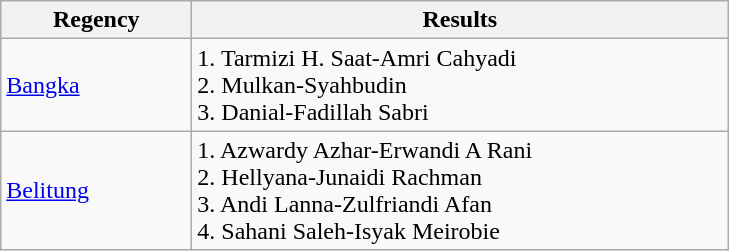<table class="wikitable sortable" style="text-align: center;">
<tr style="text-align: center;">
<th style="width: 120px;">Regency</th>
<th style="width: 350px;">Results</th>
</tr>
<tr>
<td style="text-align: left;"><a href='#'>Bangka</a></td>
<td style="text-align: left;">1. Tarmizi H. Saat-Amri Cahyadi<br>2. Mulkan-Syahbudin<br>3. Danial-Fadillah Sabri</td>
</tr>
<tr>
<td style="text-align: left;"><a href='#'>Belitung</a></td>
<td style="text-align: left;">1. Azwardy Azhar-Erwandi A Rani<br>2. Hellyana-Junaidi Rachman<br>3. Andi Lanna-Zulfriandi Afan<br>4. Sahani Saleh-Isyak Meirobie</td>
</tr>
</table>
